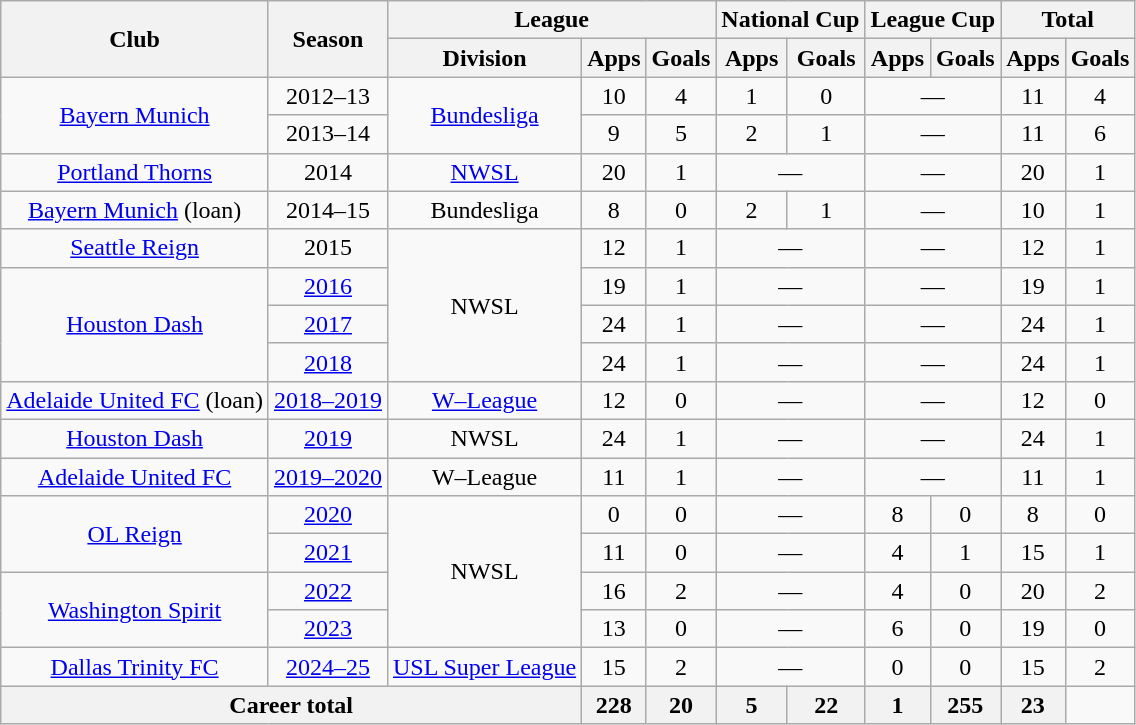<table class="wikitable" style="text-align: center;">
<tr>
<th rowspan="2">Club</th>
<th rowspan="2">Season</th>
<th colspan="3">League</th>
<th colspan="2">National Cup</th>
<th colspan="2">League Cup</th>
<th colspan="2">Total</th>
</tr>
<tr>
<th>Division</th>
<th>Apps</th>
<th>Goals</th>
<th>Apps</th>
<th>Goals</th>
<th>Apps</th>
<th>Goals</th>
<th>Apps</th>
<th>Goals</th>
</tr>
<tr>
<td rowspan="2" valign="center"><a href='#'>Bayern Munich</a></td>
<td>2012–13</td>
<td rowspan="2"><a href='#'>Bundesliga</a></td>
<td>10</td>
<td>4</td>
<td>1</td>
<td>0</td>
<td colspan="2">—</td>
<td>11</td>
<td>4</td>
</tr>
<tr>
<td>2013–14</td>
<td>9</td>
<td>5</td>
<td>2</td>
<td>1</td>
<td colspan="2">—</td>
<td>11</td>
<td>6</td>
</tr>
<tr>
<td rowspan="1" valign="center"><a href='#'>Portland Thorns</a></td>
<td>2014</td>
<td><a href='#'>NWSL</a></td>
<td>20</td>
<td>1</td>
<td colspan="2">—</td>
<td colspan="2">—</td>
<td>20</td>
<td>1</td>
</tr>
<tr>
<td rowspan="1" valign="center"><a href='#'>Bayern Munich</a> (loan)</td>
<td>2014–15</td>
<td>Bundesliga</td>
<td>8</td>
<td>0</td>
<td>2</td>
<td>1</td>
<td colspan="2">—</td>
<td>10</td>
<td>1</td>
</tr>
<tr>
<td rowspan="1" valign="center"><a href='#'>Seattle Reign</a></td>
<td>2015</td>
<td rowspan="4">NWSL</td>
<td>12</td>
<td>1</td>
<td colspan="2">—</td>
<td colspan="2">—</td>
<td>12</td>
<td>1</td>
</tr>
<tr>
<td rowspan="3" valign="center"><a href='#'>Houston Dash</a></td>
<td><a href='#'>2016</a></td>
<td>19</td>
<td>1</td>
<td colspan="2">—</td>
<td colspan="2">—</td>
<td>19</td>
<td>1</td>
</tr>
<tr>
<td><a href='#'>2017</a></td>
<td>24</td>
<td>1</td>
<td colspan="2">—</td>
<td colspan="2">—</td>
<td>24</td>
<td>1</td>
</tr>
<tr>
<td><a href='#'>2018</a></td>
<td>24</td>
<td>1</td>
<td colspan="2">—</td>
<td colspan="2">—</td>
<td>24</td>
<td>1</td>
</tr>
<tr>
<td><a href='#'>Adelaide United FC</a> (loan)</td>
<td><a href='#'>2018–2019</a></td>
<td><a href='#'>W–League</a></td>
<td>12</td>
<td>0</td>
<td colspan="2">—</td>
<td colspan="2">—</td>
<td>12</td>
<td>0</td>
</tr>
<tr>
<td><a href='#'>Houston Dash</a></td>
<td><a href='#'>2019</a></td>
<td>NWSL</td>
<td>24</td>
<td>1</td>
<td colspan="2">—</td>
<td colspan="2">—</td>
<td>24</td>
<td>1</td>
</tr>
<tr>
<td><a href='#'>Adelaide United FC</a></td>
<td><a href='#'>2019–2020</a></td>
<td>W–League</td>
<td>11</td>
<td>1</td>
<td colspan="2">—</td>
<td colspan="2">—</td>
<td>11</td>
<td>1</td>
</tr>
<tr>
<td rowspan="2"><a href='#'>OL Reign</a></td>
<td><a href='#'>2020</a></td>
<td rowspan="4">NWSL</td>
<td>0</td>
<td>0</td>
<td colspan="2">—</td>
<td>8</td>
<td>0</td>
<td>8</td>
<td>0</td>
</tr>
<tr>
<td><a href='#'>2021</a></td>
<td>11</td>
<td>0</td>
<td colspan="2">—</td>
<td>4</td>
<td>1</td>
<td>15</td>
<td>1</td>
</tr>
<tr>
<td rowspan="2"><a href='#'>Washington Spirit</a></td>
<td><a href='#'>2022</a></td>
<td>16</td>
<td>2</td>
<td colspan="2">—</td>
<td>4</td>
<td>0</td>
<td>20</td>
<td>2</td>
</tr>
<tr>
<td><a href='#'>2023</a></td>
<td>13</td>
<td>0</td>
<td colspan="2">—</td>
<td>6</td>
<td>0</td>
<td>19</td>
<td>0</td>
</tr>
<tr>
<td><a href='#'>Dallas Trinity FC</a></td>
<td><a href='#'>2024–25</a></td>
<td><a href='#'>USL Super League</a></td>
<td>15</td>
<td>2</td>
<td colspan="2">—</td>
<td>0</td>
<td>0</td>
<td>15</td>
<td>2</td>
</tr>
<tr>
<th colspan="3">Career total</th>
<th>228</th>
<th>20</th>
<th>5</th>
<th>22</th>
<th>1</th>
<th>255</th>
<th>23</th>
</tr>
</table>
